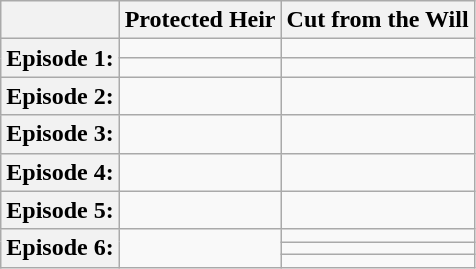<table class="wikitable">
<tr>
<th></th>
<th>Protected Heir</th>
<th>Cut from the Will</th>
</tr>
<tr>
<th rowspan=2>Episode 1:</th>
<td></td>
<td></td>
</tr>
<tr>
<td></td>
<td></td>
</tr>
<tr>
<th>Episode 2:</th>
<td></td>
<td></td>
</tr>
<tr>
<th>Episode 3:</th>
<td></td>
<td></td>
</tr>
<tr>
<th>Episode 4:</th>
<td></td>
<td></td>
</tr>
<tr>
<th>Episode 5:</th>
<td></td>
<td></td>
</tr>
<tr>
<th rowspan=3>Episode 6:</th>
<td rowspan=3></td>
<td></td>
</tr>
<tr>
<td></td>
</tr>
<tr>
<td></td>
</tr>
</table>
